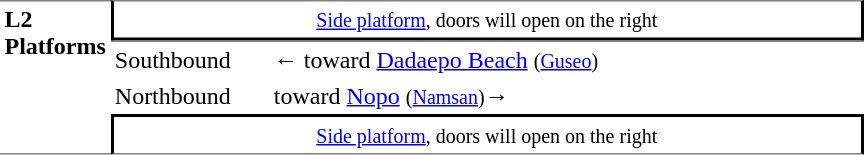<table table border=0 cellspacing=0 cellpadding=3>
<tr>
<td style="border-top:solid 1px gray;border-bottom:solid 1px gray;" width=50 rowspan=10 valign=top><strong>L2<br>Platforms</strong></td>
<td style="border-top:solid 1px gray;border-right:solid 2px black;border-left:solid 2px black;border-bottom:solid 2px black;text-align:center;" colspan=2><small><a href='#'>Side platform</a>, doors will open on the right</small></td>
</tr>
<tr>
<td style="border-bottom:solid 0px gray;border-top:solid 1px gray;" width=100>Southbound</td>
<td style="border-bottom:solid 0px gray;border-top:solid 1px gray;" width=390>←  toward <a href='#'>Dadaepo Beach</a> <small>(<a href='#'>Guseo</a>)</small></td>
</tr>
<tr>
<td>Northbound</td>
<td>  toward <a href='#'>Nopo</a> <small>(<a href='#'>Namsan</a>)</small>→</td>
</tr>
<tr>
<td style="border-top:solid 2px black;border-right:solid 2px black;border-left:solid 2px black;border-bottom:solid 1px gray;text-align:center;" colspan=2><small><a href='#'>Side platform</a>, doors will open on the right</small></td>
</tr>
</table>
